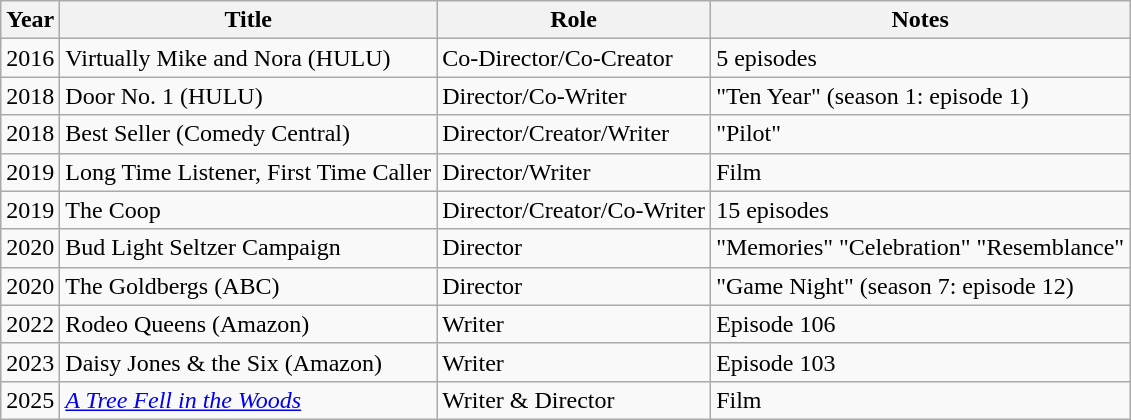<table class="wikitable">
<tr>
<th>Year</th>
<th>Title</th>
<th>Role</th>
<th>Notes</th>
</tr>
<tr>
<td>2016</td>
<td>Virtually Mike and Nora (HULU)</td>
<td>Co-Director/Co-Creator</td>
<td>5 episodes</td>
</tr>
<tr>
<td>2018</td>
<td>Door No. 1 (HULU)</td>
<td>Director/Co-Writer</td>
<td>"Ten Year" (season 1: episode 1)</td>
</tr>
<tr>
<td>2018</td>
<td>Best Seller (Comedy Central)</td>
<td>Director/Creator/Writer</td>
<td>"Pilot"</td>
</tr>
<tr>
<td>2019</td>
<td>Long Time Listener, First Time Caller</td>
<td>Director/Writer</td>
<td>Film</td>
</tr>
<tr>
<td>2019</td>
<td>The Coop</td>
<td>Director/Creator/Co-Writer</td>
<td>15 episodes</td>
</tr>
<tr>
<td>2020</td>
<td>Bud Light Seltzer Campaign</td>
<td>Director</td>
<td>"Memories" "Celebration" "Resemblance"</td>
</tr>
<tr>
<td>2020</td>
<td>The Goldbergs (ABC)</td>
<td>Director</td>
<td>"Game Night" (season 7: episode 12)</td>
</tr>
<tr>
<td>2022</td>
<td>Rodeo Queens (Amazon)</td>
<td>Writer</td>
<td>Episode 106</td>
</tr>
<tr>
<td>2023</td>
<td>Daisy Jones & the Six (Amazon)</td>
<td>Writer</td>
<td>Episode 103</td>
</tr>
<tr>
<td>2025</td>
<td><em><a href='#'>A Tree Fell in the Woods</a></em></td>
<td>Writer & Director</td>
<td>Film</td>
</tr>
</table>
